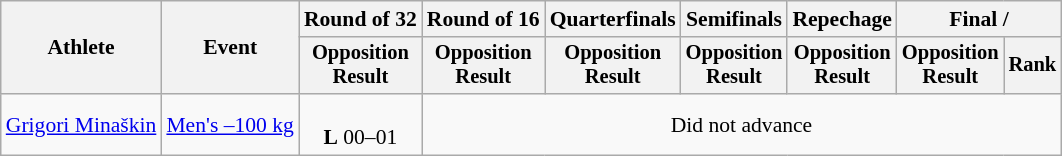<table class="wikitable" style="font-size:90%">
<tr>
<th rowspan="2">Athlete</th>
<th rowspan="2">Event</th>
<th>Round of 32</th>
<th>Round of 16</th>
<th>Quarterfinals</th>
<th>Semifinals</th>
<th>Repechage</th>
<th colspan=2>Final / </th>
</tr>
<tr style="font-size:95%">
<th>Opposition<br>Result</th>
<th>Opposition<br>Result</th>
<th>Opposition<br>Result</th>
<th>Opposition<br>Result</th>
<th>Opposition<br>Result</th>
<th>Opposition<br>Result</th>
<th>Rank</th>
</tr>
<tr align=center>
<td align=left><a href='#'>Grigori Minaškin</a></td>
<td align=left><a href='#'>Men's –100 kg</a></td>
<td><br><strong>L</strong> 00–01</td>
<td colspan=6>Did not advance</td>
</tr>
</table>
